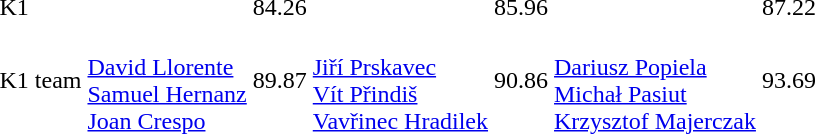<table>
<tr>
<td>K1</td>
<td></td>
<td>84.26</td>
<td></td>
<td>85.96</td>
<td></td>
<td>87.22</td>
</tr>
<tr>
<td>K1 team</td>
<td><br><a href='#'>David Llorente</a><br><a href='#'>Samuel Hernanz</a><br><a href='#'>Joan Crespo</a></td>
<td>89.87</td>
<td><br><a href='#'>Jiří Prskavec</a><br><a href='#'>Vít Přindiš</a><br><a href='#'>Vavřinec Hradilek</a></td>
<td>90.86</td>
<td><br><a href='#'>Dariusz Popiela</a><br><a href='#'>Michał Pasiut</a><br><a href='#'>Krzysztof Majerczak</a></td>
<td>93.69</td>
</tr>
</table>
